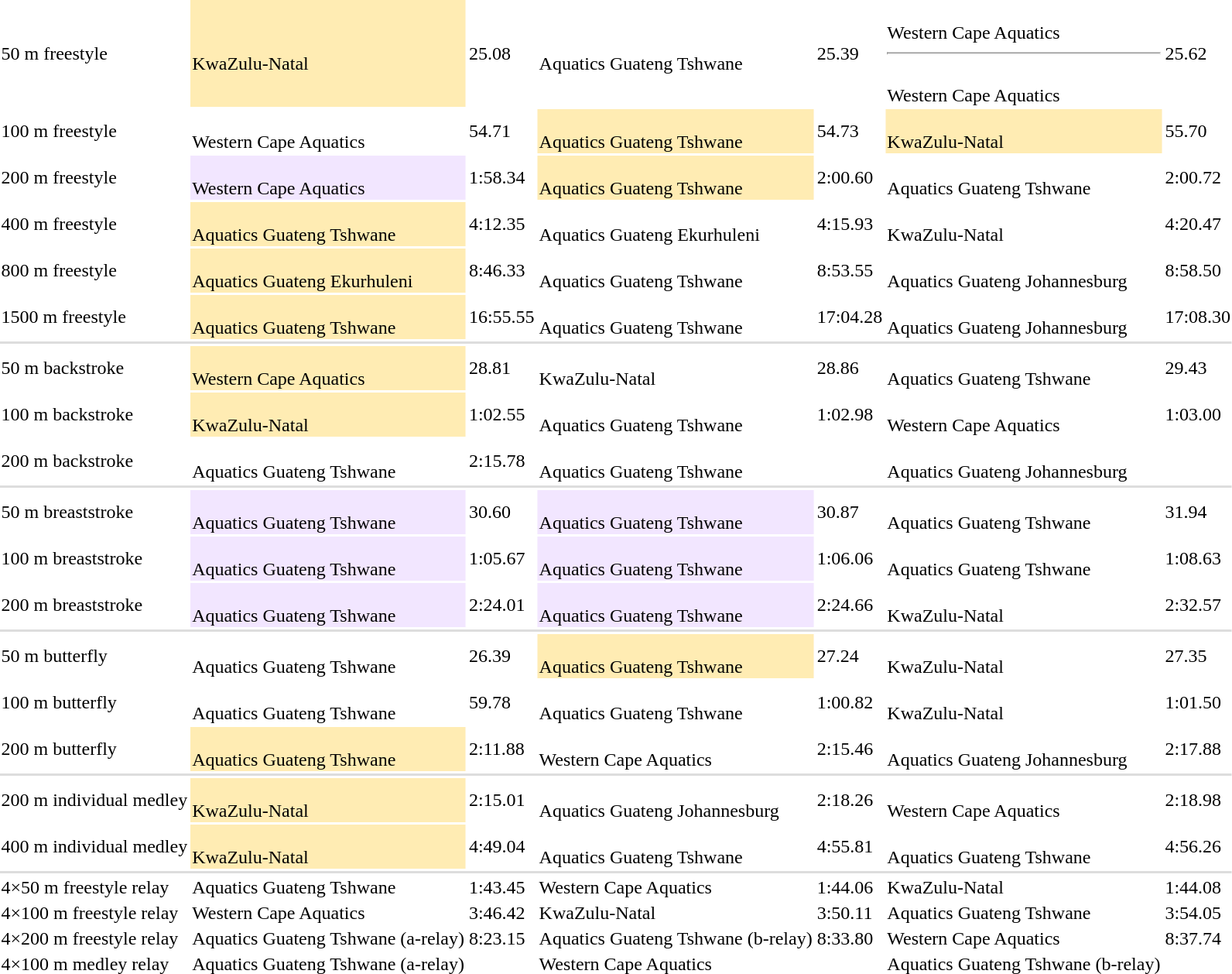<table>
<tr>
<td>50 m freestyle</td>
<td bgcolor=#ffecb3> <br> KwaZulu-Natal</td>
<td>25.08</td>
<td> <br> Aquatics Guateng Tshwane</td>
<td>25.39</td>
<td> <br> Western Cape Aquatics <hr>  <br> Western Cape Aquatics</td>
<td>25.62</td>
</tr>
<tr>
<td>100 m freestyle</td>
<td> <br> Western Cape Aquatics</td>
<td>54.71</td>
<td bgcolor=#ffecb3> <br> Aquatics Guateng Tshwane</td>
<td>54.73</td>
<td bgcolor=#ffecb3> <br> KwaZulu-Natal</td>
<td>55.70</td>
</tr>
<tr>
<td>200 m freestyle</td>
<td bgcolor=#f2e6ff> <br> Western Cape Aquatics</td>
<td>1:58.34</td>
<td bgcolor=#ffecb3> <br> Aquatics Guateng Tshwane</td>
<td>2:00.60</td>
<td> <br> Aquatics Guateng Tshwane</td>
<td>2:00.72</td>
</tr>
<tr>
<td>400 m freestyle</td>
<td bgcolor=#ffecb3> <br> Aquatics Guateng Tshwane</td>
<td>4:12.35</td>
<td> <br> Aquatics Guateng Ekurhuleni</td>
<td>4:15.93</td>
<td> <br> KwaZulu-Natal</td>
<td>4:20.47</td>
</tr>
<tr>
<td>800 m freestyle</td>
<td bgcolor=#ffecb3> <br> Aquatics Guateng Ekurhuleni</td>
<td>8:46.33</td>
<td> <br> Aquatics Guateng Tshwane</td>
<td>8:53.55</td>
<td> <br> Aquatics Guateng Johannesburg</td>
<td>8:58.50</td>
</tr>
<tr>
<td>1500 m freestyle</td>
<td bgcolor=#ffecb3> <br> Aquatics Guateng Tshwane</td>
<td>16:55.55</td>
<td> <br> Aquatics Guateng Tshwane</td>
<td>17:04.28</td>
<td> <br> Aquatics Guateng Johannesburg</td>
<td>17:08.30</td>
</tr>
<tr bgcolor=#DDDDDD>
<td colspan=7></td>
</tr>
<tr>
<td>50 m backstroke</td>
<td bgcolor=#ffecb3> <br> Western Cape Aquatics</td>
<td>28.81</td>
<td> <br> KwaZulu-Natal</td>
<td>28.86</td>
<td> <br> Aquatics Guateng Tshwane</td>
<td>29.43</td>
</tr>
<tr>
<td>100 m backstroke</td>
<td bgcolor=#ffecb3> <br> KwaZulu-Natal</td>
<td>1:02.55</td>
<td> <br> Aquatics Guateng Tshwane</td>
<td>1:02.98</td>
<td> <br> Western Cape Aquatics</td>
<td>1:03.00</td>
</tr>
<tr>
<td>200 m backstroke</td>
<td> <br> Aquatics Guateng Tshwane</td>
<td>2:15.78</td>
<td> <br> Aquatics Guateng Tshwane</td>
<td></td>
<td> <br> Aquatics Guateng Johannesburg</td>
<td></td>
</tr>
<tr bgcolor=#DDDDDD>
<td colspan=7></td>
</tr>
<tr>
<td>50 m breaststroke</td>
<td bgcolor=#f2e6ff> <br> Aquatics Guateng Tshwane</td>
<td>30.60</td>
<td bgcolor=#f2e6ff> <br> Aquatics Guateng Tshwane</td>
<td>30.87</td>
<td> <br> Aquatics Guateng Tshwane</td>
<td>31.94</td>
</tr>
<tr>
<td>100 m breaststroke</td>
<td bgcolor=#f2e6ff> <br> Aquatics Guateng Tshwane</td>
<td>1:05.67</td>
<td bgcolor=#f2e6ff> <br> Aquatics Guateng Tshwane</td>
<td>1:06.06</td>
<td> <br> Aquatics Guateng Tshwane</td>
<td>1:08.63</td>
</tr>
<tr>
<td>200 m breaststroke</td>
<td bgcolor=#f2e6ff> <br> Aquatics Guateng Tshwane</td>
<td>2:24.01</td>
<td bgcolor=#f2e6ff> <br> Aquatics Guateng Tshwane</td>
<td>2:24.66</td>
<td> <br> KwaZulu-Natal</td>
<td>2:32.57</td>
</tr>
<tr bgcolor=#DDDDDD>
<td colspan=7></td>
</tr>
<tr>
<td>50 m butterfly</td>
<td> <br> Aquatics Guateng Tshwane</td>
<td>26.39</td>
<td bgcolor=#ffecb3> <br> Aquatics Guateng Tshwane</td>
<td>27.24</td>
<td> <br> KwaZulu-Natal</td>
<td>27.35</td>
</tr>
<tr>
<td>100 m butterfly</td>
<td> <br> Aquatics Guateng Tshwane</td>
<td>59.78</td>
<td> <br> Aquatics Guateng Tshwane</td>
<td>1:00.82</td>
<td> <br> KwaZulu-Natal</td>
<td>1:01.50</td>
</tr>
<tr>
<td>200 m butterfly</td>
<td bgcolor=#ffecb3> <br> Aquatics Guateng Tshwane</td>
<td>2:11.88</td>
<td> <br> Western Cape Aquatics</td>
<td>2:15.46</td>
<td> <br> Aquatics Guateng Johannesburg</td>
<td>2:17.88</td>
</tr>
<tr bgcolor=#DDDDDD>
<td colspan=7></td>
</tr>
<tr>
<td>200 m individual medley</td>
<td bgcolor=#ffecb3> <br> KwaZulu-Natal</td>
<td>2:15.01</td>
<td> <br> Aquatics Guateng Johannesburg</td>
<td>2:18.26</td>
<td> <br> Western Cape Aquatics</td>
<td>2:18.98</td>
</tr>
<tr>
<td>400 m individual medley</td>
<td bgcolor=#ffecb3> <br> KwaZulu-Natal</td>
<td>4:49.04</td>
<td> <br> Aquatics Guateng Tshwane</td>
<td>4:55.81</td>
<td> <br> Aquatics Guateng Tshwane</td>
<td>4:56.26</td>
</tr>
<tr bgcolor=#DDDDDD>
<td colspan=7></td>
</tr>
<tr>
<td>4×50 m freestyle relay</td>
<td>Aquatics Guateng Tshwane</td>
<td>1:43.45</td>
<td>Western Cape Aquatics</td>
<td>1:44.06</td>
<td>KwaZulu-Natal</td>
<td>1:44.08</td>
</tr>
<tr>
<td>4×100 m freestyle relay</td>
<td>Western Cape Aquatics</td>
<td>3:46.42</td>
<td>KwaZulu-Natal</td>
<td>3:50.11</td>
<td>Aquatics Guateng Tshwane</td>
<td>3:54.05</td>
</tr>
<tr>
<td>4×200 m freestyle relay</td>
<td>Aquatics Guateng Tshwane (a-relay)</td>
<td>8:23.15</td>
<td>Aquatics Guateng Tshwane (b-relay)</td>
<td>8:33.80</td>
<td>Western Cape Aquatics</td>
<td>8:37.74</td>
</tr>
<tr>
<td>4×100 m medley relay</td>
<td>Aquatics Guateng Tshwane (a-relay)</td>
<td></td>
<td>Western Cape Aquatics</td>
<td></td>
<td>Aquatics Guateng Tshwane (b-relay)</td>
<td></td>
</tr>
</table>
